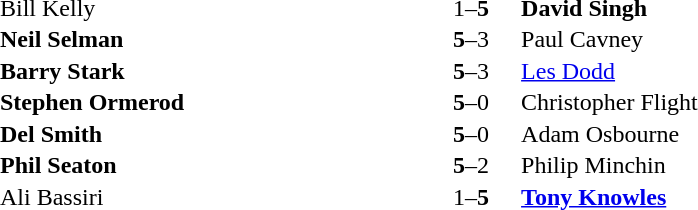<table width="50%" cellspacing="1">
<tr>
<th width=45%></th>
<th width=10%></th>
<th width=45%></th>
</tr>
<tr>
<td> Bill Kelly</td>
<td align="center">1–<strong>5</strong></td>
<td> <strong>David Singh</strong></td>
</tr>
<tr>
<td> <strong>Neil Selman</strong></td>
<td align="center"><strong>5</strong>–3</td>
<td> Paul Cavney</td>
</tr>
<tr>
<td> <strong>Barry Stark</strong></td>
<td align="center"><strong>5</strong>–3</td>
<td> <a href='#'>Les Dodd</a></td>
</tr>
<tr>
<td> <strong>Stephen Ormerod</strong></td>
<td align="center"><strong>5</strong>–0</td>
<td> Christopher Flight</td>
</tr>
<tr>
<td> <strong>Del Smith</strong></td>
<td align="center"><strong>5</strong>–0</td>
<td> Adam Osbourne</td>
</tr>
<tr>
<td> <strong>Phil Seaton</strong></td>
<td align="center"><strong>5</strong>–2</td>
<td> Philip Minchin</td>
</tr>
<tr>
<td> Ali Bassiri</td>
<td align="center">1–<strong>5</strong></td>
<td> <strong><a href='#'>Tony Knowles</a></strong></td>
</tr>
<tr>
</tr>
</table>
